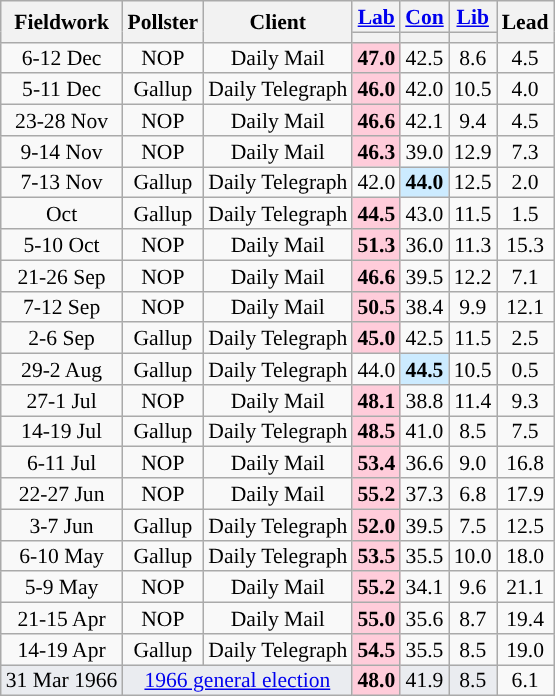<table class="wikitable sortable mw-datatable" style="text-align: center; line-height: 14px; font-size: 90%;">
<tr>
<th rowspan="2">Fieldwork</th>
<th rowspan="2">Pollster</th>
<th rowspan="2">Client</th>
<th><a href='#'>Lab</a></th>
<th><a href='#'>Con</a></th>
<th><a href='#'>Lib</a></th>
<th rowspan="2">Lead</th>
</tr>
<tr>
<th style="background:"></th>
<th style="background:"></th>
<th style="background:"></th>
</tr>
<tr>
<td>6-12 Dec</td>
<td>NOP</td>
<td>Daily Mail</td>
<td style="background:#FFCCDA;"><strong>47.0</strong></td>
<td>42.5</td>
<td>8.6</td>
<td style="background:">4.5</td>
</tr>
<tr>
<td>5-11 Dec</td>
<td>Gallup</td>
<td>Daily Telegraph</td>
<td style="background:#FFCCDA;"><strong>46.0</strong></td>
<td>42.0</td>
<td>10.5</td>
<td style="background:">4.0</td>
</tr>
<tr>
<td>23-28 Nov</td>
<td>NOP</td>
<td>Daily Mail</td>
<td style="background:#FFCCDA;"><strong>46.6</strong></td>
<td>42.1</td>
<td>9.4</td>
<td style="background:">4.5</td>
</tr>
<tr>
<td>9-14 Nov</td>
<td>NOP</td>
<td>Daily Mail</td>
<td style="background:#FFCCDA;"><strong>46.3</strong></td>
<td>39.0</td>
<td>12.9</td>
<td style="background:">7.3</td>
</tr>
<tr>
<td>7-13 Nov</td>
<td>Gallup</td>
<td>Daily Telegraph</td>
<td>42.0</td>
<td style="background:#CCEBFF;"><strong>44.0</strong></td>
<td>12.5</td>
<td style="background:">2.0</td>
</tr>
<tr>
<td>Oct</td>
<td>Gallup</td>
<td>Daily Telegraph</td>
<td style="background:#FFCCDA;"><strong>44.5</strong></td>
<td>43.0</td>
<td>11.5</td>
<td style="background:">1.5</td>
</tr>
<tr>
<td>5-10 Oct</td>
<td>NOP</td>
<td>Daily Mail</td>
<td style="background:#FFCCDA;"><strong>51.3</strong></td>
<td>36.0</td>
<td>11.3</td>
<td style="background:">15.3</td>
</tr>
<tr>
<td>21-26 Sep</td>
<td>NOP</td>
<td>Daily Mail</td>
<td style="background:#FFCCDA;"><strong>46.6</strong></td>
<td>39.5</td>
<td>12.2</td>
<td style="background:">7.1</td>
</tr>
<tr>
<td>7-12 Sep</td>
<td>NOP</td>
<td>Daily Mail</td>
<td style="background:#FFCCDA;"><strong>50.5</strong></td>
<td>38.4</td>
<td>9.9</td>
<td style="background:">12.1</td>
</tr>
<tr>
<td>2-6 Sep</td>
<td>Gallup</td>
<td>Daily Telegraph</td>
<td style="background:#FFCCDA;"><strong>45.0</strong></td>
<td>42.5</td>
<td>11.5</td>
<td style="background:">2.5</td>
</tr>
<tr>
<td>29-2 Aug</td>
<td>Gallup</td>
<td>Daily Telegraph</td>
<td>44.0</td>
<td style="background:#CCEBFF;"><strong>44.5</strong></td>
<td>10.5</td>
<td style="background:">0.5</td>
</tr>
<tr>
<td>27-1 Jul</td>
<td>NOP</td>
<td>Daily Mail</td>
<td style="background:#FFCCDA;"><strong>48.1</strong></td>
<td>38.8</td>
<td>11.4</td>
<td style="background:">9.3</td>
</tr>
<tr>
<td>14-19 Jul</td>
<td>Gallup</td>
<td>Daily Telegraph</td>
<td style="background:#FFCCDA;"><strong>48.5</strong></td>
<td>41.0</td>
<td>8.5</td>
<td style="background:">7.5</td>
</tr>
<tr>
<td>6-11 Jul</td>
<td>NOP</td>
<td>Daily Mail</td>
<td style="background:#FFCCDA;"><strong>53.4</strong></td>
<td>36.6</td>
<td>9.0</td>
<td style="background:">16.8</td>
</tr>
<tr>
<td>22-27 Jun</td>
<td>NOP</td>
<td>Daily Mail</td>
<td style="background:#FFCCDA;"><strong>55.2</strong></td>
<td>37.3</td>
<td>6.8</td>
<td style="background:">17.9</td>
</tr>
<tr>
<td>3-7 Jun</td>
<td>Gallup</td>
<td>Daily Telegraph</td>
<td style="background:#FFCCDA;"><strong>52.0</strong></td>
<td>39.5</td>
<td>7.5</td>
<td style="background:">12.5</td>
</tr>
<tr>
<td>6-10 May</td>
<td>Gallup</td>
<td>Daily Telegraph</td>
<td style="background:#FFCCDA;"><strong>53.5</strong></td>
<td>35.5</td>
<td>10.0</td>
<td style="background:">18.0</td>
</tr>
<tr>
<td>5-9 May</td>
<td>NOP</td>
<td>Daily Mail</td>
<td style="background:#FFCCDA;"><strong>55.2</strong></td>
<td>34.1</td>
<td>9.6</td>
<td style="background:">21.1</td>
</tr>
<tr>
<td>21-15 Apr</td>
<td>NOP</td>
<td>Daily Mail</td>
<td style="background:#FFCCDA;"><strong>55.0</strong></td>
<td>35.6</td>
<td>8.7</td>
<td style="background:">19.4</td>
</tr>
<tr>
<td>14-19 Apr</td>
<td>Gallup</td>
<td>Daily Telegraph</td>
<td style="background:#FFCCDA;"><strong>54.5</strong></td>
<td>35.5</td>
<td>8.5</td>
<td style="background:">19.0</td>
</tr>
<tr>
<td style="background:#EAECF0;">31 Mar 1966</td>
<td style="background:#EAECF0;" colspan="2"><a href='#'>1966 general election</a></td>
<td style="background:#FFCCDA;"><strong>48.0</strong></td>
<td style="background:#EAECF0;">41.9</td>
<td style="background:#EAECF0;">8.5</td>
<td style="background:">6.1</td>
</tr>
</table>
